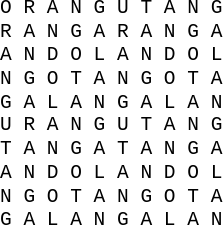<table style="font-family: monospace; margin: 0 0 0 0; line-height:90%">
<tr>
<td style="padding-left: 2em;">O R A N G U T A N G</td>
</tr>
<tr>
<td style="padding-left: 2em;">R A N G A R A N G A</td>
</tr>
<tr>
<td style="padding-left: 2em;">A N D O L A N D O L</td>
</tr>
<tr>
<td style="padding-left: 2em;">N G O T A N G O T A</td>
</tr>
<tr>
<td style="padding-left: 2em;">G A L A N G A L A N</td>
</tr>
<tr>
<td style="padding-left: 2em;">U R A N G U T A N G</td>
</tr>
<tr>
<td style="padding-left: 2em;">T A N G A T A N G A</td>
</tr>
<tr>
<td style="padding-left: 2em;">A N D O L A N D O L</td>
</tr>
<tr>
<td style="padding-left: 2em;">N G O T A N G O T A</td>
</tr>
<tr>
<td style="padding-left: 2em;">G A L A N G A L A N</td>
</tr>
</table>
